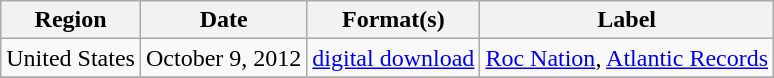<table class="wikitable">
<tr>
<th>Region</th>
<th>Date</th>
<th>Format(s)</th>
<th>Label</th>
</tr>
<tr>
<td rowspan="1">United States</td>
<td rowspan="1">October 9, 2012</td>
<td rowspan="1"><a href='#'>digital download</a></td>
<td rowspan="1"><a href='#'>Roc Nation</a>, <a href='#'>Atlantic Records</a></td>
</tr>
<tr>
</tr>
</table>
